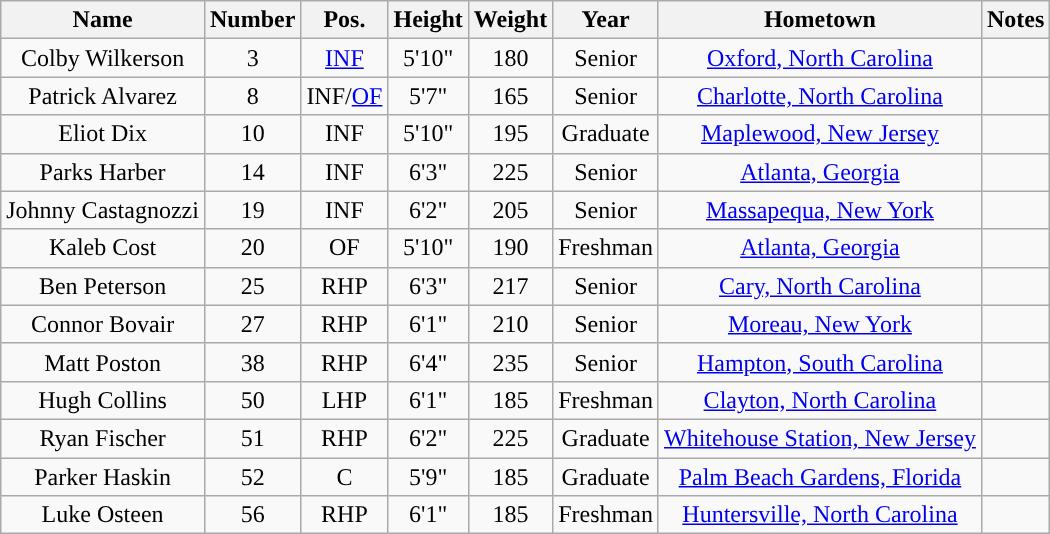<table class="wikitable sortable sortable" style="text-align: center">
<tr align=center>
<th>Name</th>
<th>Number</th>
<th>Pos.</th>
<th>Height</th>
<th>Weight</th>
<th>Year</th>
<th>Hometown</th>
<th>Notes</th>
</tr>
<tr>
<td>Colby Wilkerson</td>
<td>3</td>
<td><a href='#'>INF</a></td>
<td>5'10"</td>
<td>180</td>
<td>Senior</td>
<td><a href='#'>Oxford, North Carolina</a></td>
<td></td>
</tr>
<tr>
<td>Patrick Alvarez</td>
<td>8</td>
<td>INF/<a href='#'>OF</a></td>
<td>5'7"</td>
<td>165</td>
<td>Senior</td>
<td><a href='#'>Charlotte, North Carolina</a></td>
<td></td>
</tr>
<tr>
<td>Eliot Dix</td>
<td>10</td>
<td>INF</td>
<td>5'10"</td>
<td>195</td>
<td>Graduate</td>
<td><a href='#'>Maplewood, New Jersey</a></td>
<td></td>
</tr>
<tr>
<td>Parks Harber</td>
<td>14</td>
<td>INF</td>
<td>6'3"</td>
<td>225</td>
<td>Senior</td>
<td><a href='#'>Atlanta, Georgia</a></td>
<td></td>
</tr>
<tr>
<td>Johnny Castagnozzi</td>
<td>19</td>
<td>INF</td>
<td>6'2"</td>
<td>205</td>
<td>Senior</td>
<td><a href='#'>Massapequa, New York</a></td>
<td></td>
</tr>
<tr>
<td>Kaleb Cost</td>
<td>20</td>
<td>OF</td>
<td>5'10"</td>
<td>190</td>
<td>Freshman</td>
<td><a href='#'>Atlanta, Georgia</a></td>
<td></td>
</tr>
<tr>
<td>Ben Peterson</td>
<td>25</td>
<td>RHP</td>
<td>6'3"</td>
<td>217</td>
<td>Senior</td>
<td><a href='#'>Cary, North Carolina</a></td>
<td></td>
</tr>
<tr>
<td>Connor Bovair</td>
<td>27</td>
<td>RHP</td>
<td>6'1"</td>
<td>210</td>
<td>Senior</td>
<td><a href='#'>Moreau, New York</a></td>
<td></td>
</tr>
<tr>
<td>Matt Poston</td>
<td>38</td>
<td>RHP</td>
<td>6'4"</td>
<td>235</td>
<td>Senior</td>
<td><a href='#'>Hampton, South Carolina</a></td>
<td></td>
</tr>
<tr>
<td>Hugh Collins</td>
<td>50</td>
<td>LHP</td>
<td>6'1"</td>
<td>185</td>
<td>Freshman</td>
<td><a href='#'>Clayton, North Carolina</a></td>
<td></td>
</tr>
<tr>
<td>Ryan Fischer</td>
<td>51</td>
<td>RHP</td>
<td>6'2"</td>
<td>225</td>
<td>Graduate</td>
<td><a href='#'>Whitehouse Station, New Jersey</a></td>
<td></td>
</tr>
<tr>
<td>Parker Haskin</td>
<td>52</td>
<td>C</td>
<td>5'9"</td>
<td>185</td>
<td>Graduate</td>
<td><a href='#'>Palm Beach Gardens, Florida</a></td>
<td></td>
</tr>
<tr>
<td>Luke Osteen</td>
<td>56</td>
<td>RHP</td>
<td>6'1"</td>
<td>185</td>
<td>Freshman</td>
<td><a href='#'>Huntersville, North Carolina</a></td>
<td></td>
</tr>
</table>
